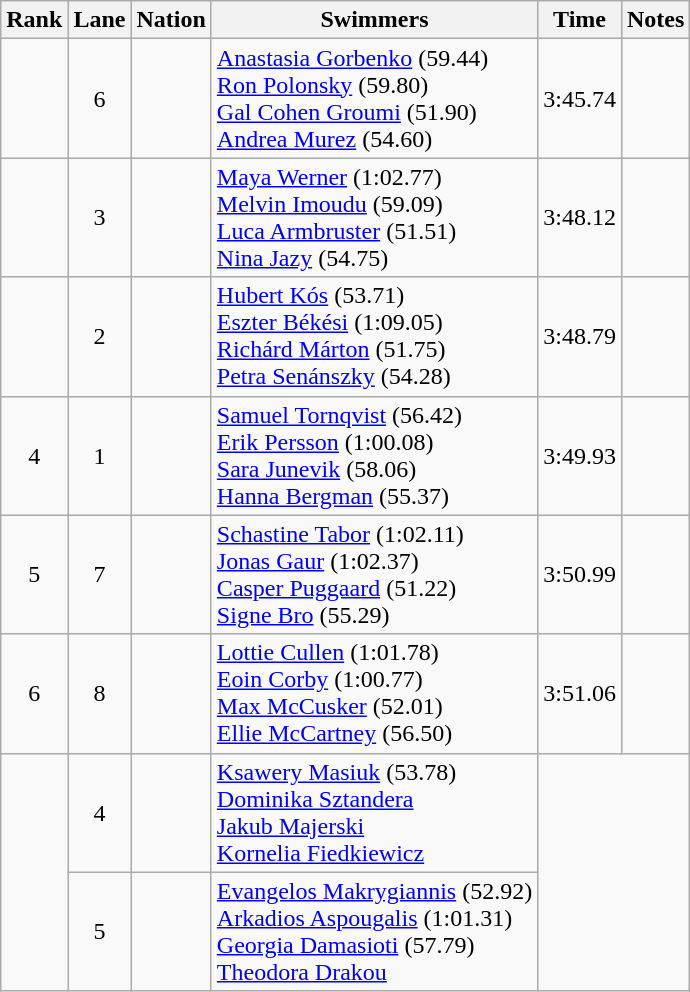<table class="wikitable sortable" style="text-align:center">
<tr>
<th>Rank</th>
<th>Lane</th>
<th>Nation</th>
<th>Swimmers</th>
<th>Time</th>
<th>Notes</th>
</tr>
<tr>
<td></td>
<td>6</td>
<td align=left></td>
<td align=left><a href='#'>Anastasia Gorbenko</a> (59.44)<br><a href='#'>Ron Polonsky</a> (59.80)<br><a href='#'>Gal Cohen Groumi</a> (51.90)<br><a href='#'>Andrea Murez</a> (54.60)</td>
<td>3:45.74</td>
<td></td>
</tr>
<tr>
<td></td>
<td>3</td>
<td align=left></td>
<td align=left><a href='#'>Maya Werner</a> (1:02.77)<br><a href='#'>Melvin Imoudu</a> (59.09)<br><a href='#'>Luca Armbruster</a> (51.51)<br><a href='#'>Nina Jazy</a> (54.75)</td>
<td>3:48.12</td>
<td></td>
</tr>
<tr>
<td></td>
<td>2</td>
<td align=left></td>
<td align=left><a href='#'>Hubert Kós</a> (53.71)<br><a href='#'>Eszter Békési</a> (1:09.05)<br><a href='#'>Richárd Márton</a> (51.75)<br><a href='#'>Petra Senánszky</a> (54.28)</td>
<td>3:48.79</td>
<td></td>
</tr>
<tr>
<td>4</td>
<td>1</td>
<td align=left></td>
<td align=left><a href='#'>Samuel Tornqvist</a> (56.42)<br><a href='#'>Erik Persson</a> (1:00.08)<br><a href='#'>Sara Junevik</a> (58.06)<br><a href='#'>Hanna Bergman</a> (55.37)</td>
<td>3:49.93</td>
<td></td>
</tr>
<tr>
<td>5</td>
<td>7</td>
<td align=left></td>
<td align=left><a href='#'>Schastine Tabor</a> (1:02.11)<br><a href='#'>Jonas Gaur</a> (1:02.37)<br><a href='#'>Casper Puggaard</a> (51.22)<br><a href='#'>Signe Bro</a> (55.29)</td>
<td>3:50.99</td>
<td></td>
</tr>
<tr>
<td>6</td>
<td>8</td>
<td align=left></td>
<td align=left><a href='#'>Lottie Cullen</a> (1:01.78)<br><a href='#'>Eoin Corby</a> (1:00.77)<br><a href='#'>Max McCusker</a> (52.01)<br><a href='#'>Ellie McCartney</a> (56.50)</td>
<td>3:51.06</td>
<td></td>
</tr>
<tr>
<td rowspan=2></td>
<td>4</td>
<td align=left></td>
<td align=left><a href='#'>Ksawery Masiuk</a> (53.78)<br><a href='#'>Dominika Sztandera</a><br><a href='#'>Jakub Majerski</a><br><a href='#'>Kornelia Fiedkiewicz</a></td>
<td colspan=2 rowspan=2></td>
</tr>
<tr>
<td>5</td>
<td align=left></td>
<td align=left><a href='#'>Evangelos Makrygiannis</a> (52.92)<br><a href='#'>Arkadios Aspougalis</a> (1:01.31)<br><a href='#'>Georgia Damasioti</a> (57.79)<br><a href='#'>Theodora Drakou</a></td>
</tr>
</table>
